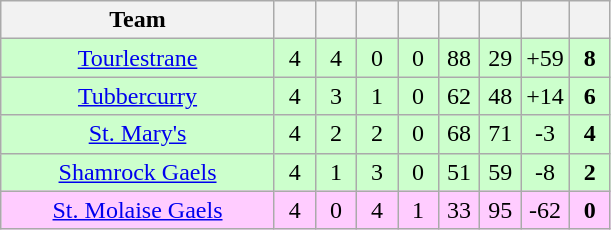<table class="wikitable" style="text-align:center">
<tr>
<th style="width:175px;">Team</th>
<th width="20"></th>
<th width="20"></th>
<th width="20"></th>
<th width="20"></th>
<th width="20"></th>
<th width="20"></th>
<th width="20"></th>
<th width="20"></th>
</tr>
<tr style="background:#cfc;">
<td><a href='#'>Tourlestrane</a></td>
<td>4</td>
<td>4</td>
<td>0</td>
<td>0</td>
<td>88</td>
<td>29</td>
<td>+59</td>
<td><strong>8</strong></td>
</tr>
<tr style="background:#cfc;">
<td><a href='#'>Tubbercurry</a></td>
<td>4</td>
<td>3</td>
<td>1</td>
<td>0</td>
<td>62</td>
<td>48</td>
<td>+14</td>
<td><strong>6</strong></td>
</tr>
<tr style="background:#cfc;">
<td><a href='#'>St. Mary's</a></td>
<td>4</td>
<td>2</td>
<td>2</td>
<td>0</td>
<td>68</td>
<td>71</td>
<td>-3</td>
<td><strong>4</strong></td>
</tr>
<tr style="background:#cfc;">
<td><a href='#'>Shamrock Gaels</a></td>
<td>4</td>
<td>1</td>
<td>3</td>
<td>0</td>
<td>51</td>
<td>59</td>
<td>-8</td>
<td><strong>2</strong></td>
</tr>
<tr style="background:#fcf;">
<td><a href='#'>St. Molaise Gaels</a></td>
<td>4</td>
<td>0</td>
<td>4</td>
<td>1</td>
<td>33</td>
<td>95</td>
<td>-62</td>
<td><strong>0</strong></td>
</tr>
</table>
